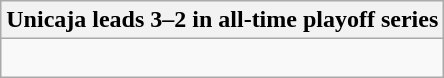<table class="wikitable collapsible collapsed">
<tr>
<th>Unicaja leads 3–2 in all-time playoff series</th>
</tr>
<tr>
<td><br>



</td>
</tr>
</table>
